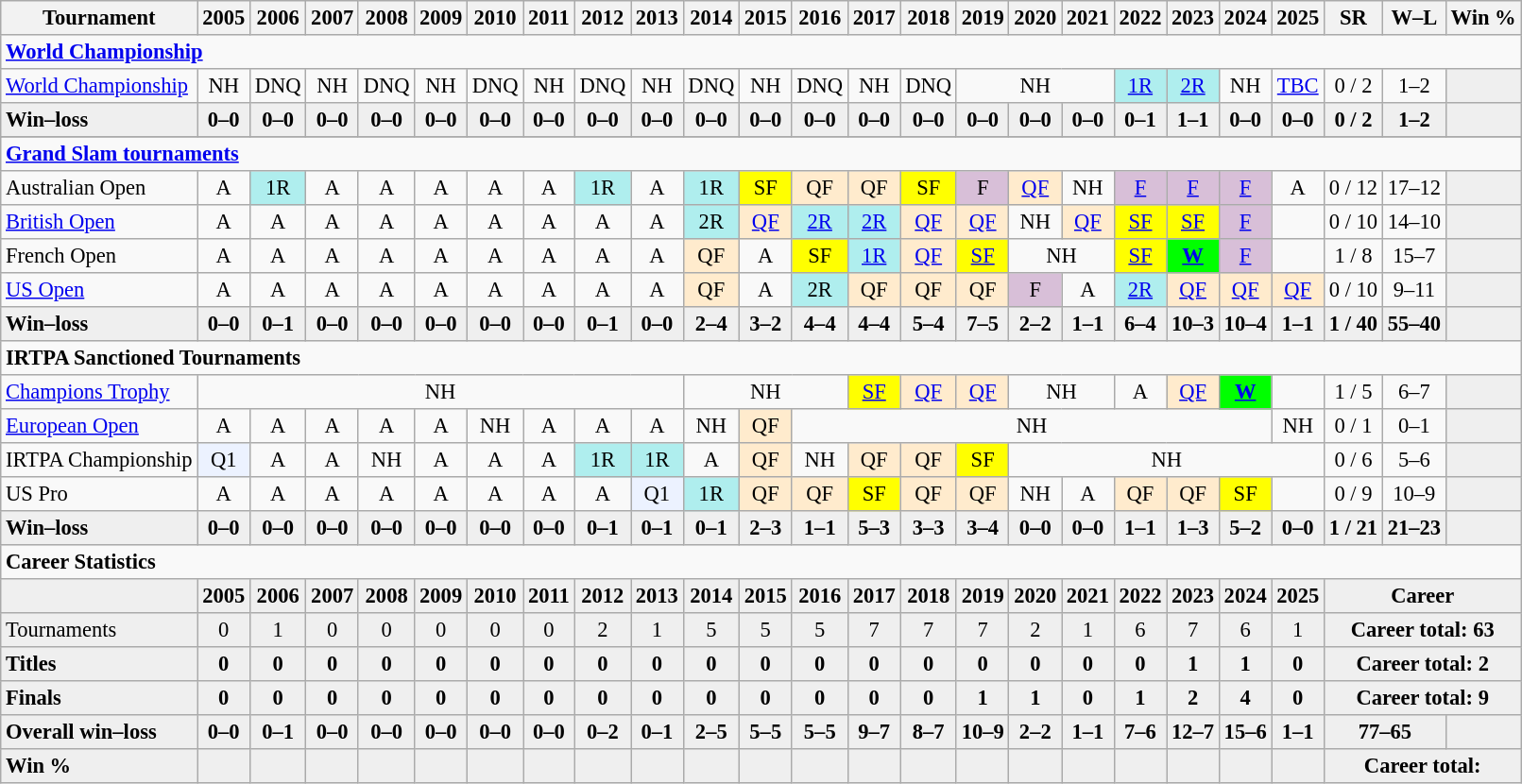<table class="wikitable nowrap" style=text-align:center;font-size:94%>
<tr>
<th>Tournament</th>
<th>2005</th>
<th>2006</th>
<th>2007</th>
<th>2008</th>
<th>2009</th>
<th>2010</th>
<th>2011</th>
<th>2012</th>
<th>2013</th>
<th>2014</th>
<th>2015</th>
<th>2016</th>
<th>2017</th>
<th>2018</th>
<th>2019</th>
<th>2020</th>
<th>2021</th>
<th>2022</th>
<th>2023</th>
<th>2024</th>
<th>2025</th>
<th>SR</th>
<th>W–L</th>
<th>Win %</th>
</tr>
<tr>
<td colspan="25" style="text-align:left"><strong><a href='#'>World Championship</a></strong></td>
</tr>
<tr>
<td align=left><a href='#'>World Championship</a></td>
<td>NH</td>
<td>DNQ</td>
<td>NH</td>
<td>DNQ</td>
<td>NH</td>
<td>DNQ</td>
<td>NH</td>
<td>DNQ</td>
<td>NH</td>
<td>DNQ</td>
<td>NH</td>
<td>DNQ</td>
<td>NH</td>
<td>DNQ</td>
<td colspan=3>NH</td>
<td bgcolor=afeeee><a href='#'>1R</a></td>
<td bgcolor=afeeee><a href='#'>2R</a></td>
<td>NH</td>
<td><a href='#'>TBC</a></td>
<td>0 / 2</td>
<td>1–2</td>
<td bgcolor=efefef></td>
</tr>
<tr style=font-weight:bold;background:#efefef>
<td style=text-align:left>Win–loss</td>
<td>0–0</td>
<td>0–0</td>
<td>0–0</td>
<td>0–0</td>
<td>0–0</td>
<td>0–0</td>
<td>0–0</td>
<td>0–0</td>
<td>0–0</td>
<td>0–0</td>
<td>0–0</td>
<td>0–0</td>
<td>0–0</td>
<td>0–0</td>
<td>0–0</td>
<td>0–0</td>
<td>0–0</td>
<td>0–1</td>
<td>1–1</td>
<td>0–0</td>
<td>0–0</td>
<td>0 / 2</td>
<td>1–2</td>
<td bgcolor=efefef></td>
</tr>
<tr style=font-weight:bold;background:#efefef>
</tr>
<tr>
<td colspan="25" style="text-align:left"><strong><a href='#'>Grand Slam tournaments</a></strong></td>
</tr>
<tr>
<td align=left>Australian Open</td>
<td>A</td>
<td bgcolor=afeeee>1R</td>
<td>A</td>
<td>A</td>
<td>A</td>
<td>A</td>
<td>A</td>
<td bgcolor=afeeee>1R</td>
<td>A</td>
<td bgcolor=afeeee>1R</td>
<td style="background:yellow;">SF</td>
<td bgcolor=ffebcd>QF</td>
<td bgcolor=ffebcd>QF</td>
<td style="background:yellow;">SF</td>
<td style="background:thistle;">F</td>
<td bgcolor=ffebcd><a href='#'>QF</a></td>
<td>NH</td>
<td style="background:thistle;"><a href='#'>F</a></td>
<td style="background:thistle;"><a href='#'>F</a></td>
<td style="background:thistle;"><a href='#'>F</a></td>
<td>A</td>
<td>0 / 12</td>
<td>17–12</td>
<td bgcolor=efefef></td>
</tr>
<tr>
<td align=left><a href='#'>British Open</a></td>
<td>A</td>
<td>A</td>
<td>A</td>
<td>A</td>
<td>A</td>
<td>A</td>
<td>A</td>
<td>A</td>
<td>A</td>
<td bgcolor=afeeee>2R</td>
<td bgcolor=ffebcd><a href='#'>QF</a></td>
<td bgcolor=afeeee><a href='#'>2R</a></td>
<td bgcolor=afeeee><a href='#'>2R</a></td>
<td bgcolor=ffebcd><a href='#'>QF</a></td>
<td bgcolor=ffebcd><a href='#'>QF</a></td>
<td>NH</td>
<td bgcolor=ffebcd><a href='#'>QF</a></td>
<td style="background:yellow;"><a href='#'>SF</a></td>
<td style="background:yellow;"><a href='#'>SF</a></td>
<td style="background:thistle;"><a href='#'>F</a></td>
<td></td>
<td>0 / 10</td>
<td>14–10</td>
<td bgcolor=efefef></td>
</tr>
<tr>
<td align=left>French Open</td>
<td>A</td>
<td>A</td>
<td>A</td>
<td>A</td>
<td>A</td>
<td>A</td>
<td>A</td>
<td>A</td>
<td>A</td>
<td bgcolor=ffebcd>QF</td>
<td>A</td>
<td style="background:yellow;">SF</td>
<td bgcolor=afeeee><a href='#'>1R</a></td>
<td bgcolor=ffebcd><a href='#'>QF</a></td>
<td style="background:yellow;"><a href='#'>SF</a></td>
<td colspan=2>NH</td>
<td style="background:yellow;"><a href='#'>SF</a></td>
<td bgcolor=lime><a href='#'><strong>W</strong></a></td>
<td style="background:thistle;"><a href='#'>F</a></td>
<td></td>
<td>1 / 8</td>
<td>15–7</td>
<td bgcolor=efefef></td>
</tr>
<tr>
<td align=left><a href='#'>US Open</a></td>
<td>A</td>
<td>A</td>
<td>A</td>
<td>A</td>
<td>A</td>
<td>A</td>
<td>A</td>
<td>A</td>
<td>A</td>
<td bgcolor=ffebcd>QF</td>
<td>A</td>
<td bgcolor=afeeee>2R</td>
<td bgcolor=ffebcd>QF</td>
<td bgcolor=ffebcd>QF</td>
<td bgcolor=ffebcd>QF</td>
<td style="background:thistle;">F</td>
<td>A</td>
<td bgcolor=afeeee><a href='#'>2R</a></td>
<td bgcolor=ffebcd><a href='#'>QF</a></td>
<td bgcolor=ffebcd><a href='#'>QF</a></td>
<td bgcolor=ffebcd><a href='#'>QF</a></td>
<td>0 / 10</td>
<td>9–11</td>
<td bgcolor=efefef></td>
</tr>
<tr style=font-weight:bold;background:#efefef>
<td style=text-align:left>Win–loss</td>
<td>0–0</td>
<td>0–1</td>
<td>0–0</td>
<td>0–0</td>
<td>0–0</td>
<td>0–0</td>
<td>0–0</td>
<td>0–1</td>
<td>0–0</td>
<td>2–4</td>
<td>3–2</td>
<td>4–4</td>
<td>4–4</td>
<td>5–4</td>
<td>7–5</td>
<td>2–2</td>
<td>1–1</td>
<td>6–4</td>
<td>10–3</td>
<td>10–4</td>
<td>1–1</td>
<td>1 / 40</td>
<td>55–40</td>
<td bgcolor=efefef></td>
</tr>
<tr>
<td colspan="25" style="text-align:left"><strong>IRTPA Sanctioned Tournaments</strong></td>
</tr>
<tr>
<td align=left><a href='#'>Champions Trophy</a></td>
<td colspan=9>NH</td>
<td colspan=3>NH</td>
<td style="background:yellow;"><a href='#'>SF</a></td>
<td bgcolor=ffebcd><a href='#'>QF</a></td>
<td bgcolor=ffebcd><a href='#'>QF</a></td>
<td colspan=2>NH</td>
<td>A</td>
<td bgcolor=ffebcd><a href='#'>QF</a></td>
<td bgcolor=lime><a href='#'><strong>W</strong></a></td>
<td></td>
<td>1 / 5</td>
<td>6–7</td>
<td bgcolor=efefef></td>
</tr>
<tr>
<td align=left><a href='#'>European Open</a></td>
<td>A</td>
<td>A</td>
<td>A</td>
<td>A</td>
<td>A</td>
<td>NH</td>
<td>A</td>
<td>A</td>
<td>A</td>
<td>NH</td>
<td bgcolor=ffebcd>QF</td>
<td colspan=9>NH</td>
<td>NH</td>
<td>0 / 1</td>
<td>0–1</td>
<td bgcolor=efefef></td>
</tr>
<tr>
<td align=left>IRTPA Championship</td>
<td bgcolor=ecf2ff>Q1</td>
<td>A</td>
<td>A</td>
<td>NH</td>
<td>A</td>
<td>A</td>
<td>A</td>
<td bgcolor=afeeee>1R</td>
<td bgcolor=afeeee>1R</td>
<td>A</td>
<td bgcolor=ffebcd>QF</td>
<td>NH</td>
<td bgcolor=ffebcd>QF</td>
<td bgcolor=ffebcd>QF</td>
<td style="background:yellow;">SF</td>
<td colspan=6>NH</td>
<td>0 / 6</td>
<td>5–6</td>
<td bgcolor=efefef></td>
</tr>
<tr>
<td align=left>US Pro</td>
<td>A</td>
<td>A</td>
<td>A</td>
<td>A</td>
<td>A</td>
<td>A</td>
<td>A</td>
<td>A</td>
<td bgcolor=ecf2ff>Q1</td>
<td bgcolor=afeeee>1R</td>
<td bgcolor=ffebcd>QF</td>
<td bgcolor=ffebcd>QF</td>
<td style="background:yellow;">SF</td>
<td bgcolor=ffebcd>QF</td>
<td bgcolor=ffebcd>QF</td>
<td>NH</td>
<td>A</td>
<td bgcolor=ffebcd>QF</td>
<td bgcolor=ffebcd>QF</td>
<td style="background:yellow;">SF</td>
<td></td>
<td>0 / 9</td>
<td>10–9</td>
<td bgcolor=efefef></td>
</tr>
<tr style=font-weight:bold;background:#efefef>
<td style=text-align:left>Win–loss</td>
<td>0–0</td>
<td>0–0</td>
<td>0–0</td>
<td>0–0</td>
<td>0–0</td>
<td>0–0</td>
<td>0–0</td>
<td>0–1</td>
<td>0–1</td>
<td>0–1</td>
<td>2–3</td>
<td>1–1</td>
<td>5–3</td>
<td>3–3</td>
<td>3–4</td>
<td>0–0</td>
<td>0–0</td>
<td>1–1</td>
<td>1–3</td>
<td>5–2</td>
<td>0–0</td>
<td>1 / 21</td>
<td>21–23</td>
<td bgcolor=efefef></td>
</tr>
<tr>
<td colspan="25" style="text-align:left"><strong>Career Statistics</strong></td>
</tr>
<tr style="font-weight:bold;background:#EFEFEF;">
<td></td>
<td>2005</td>
<td>2006</td>
<td>2007</td>
<td>2008</td>
<td>2009</td>
<td>2010</td>
<td>2011</td>
<td>2012</td>
<td>2013</td>
<td>2014</td>
<td>2015</td>
<td>2016</td>
<td>2017</td>
<td>2018</td>
<td>2019</td>
<td>2020</td>
<td>2021</td>
<td>2022</td>
<td>2023</td>
<td>2024</td>
<td>2025</td>
<td colspan=3>Career</td>
</tr>
<tr style="background:#EFEFEF">
<td align=left>Tournaments</td>
<td>0</td>
<td>1</td>
<td>0</td>
<td>0</td>
<td>0</td>
<td>0</td>
<td>0</td>
<td>2</td>
<td>1</td>
<td>5</td>
<td>5</td>
<td>5</td>
<td>7</td>
<td>7</td>
<td>7</td>
<td>2</td>
<td>1</td>
<td>6</td>
<td>7</td>
<td>6</td>
<td>1</td>
<td colspan="3"><strong>Career total: 63</strong></td>
</tr>
<tr style=font-weight:bold;background:#efefef>
<td style=text-align:left>Titles</td>
<td>0</td>
<td>0</td>
<td>0</td>
<td>0</td>
<td>0</td>
<td>0</td>
<td>0</td>
<td>0</td>
<td>0</td>
<td>0</td>
<td>0</td>
<td>0</td>
<td>0</td>
<td>0</td>
<td>0</td>
<td>0</td>
<td>0</td>
<td>0</td>
<td>1</td>
<td>1</td>
<td>0</td>
<td colspan="3"><strong>Career total: 2</strong></td>
</tr>
<tr style=font-weight:bold;background:#efefef>
<td style=text-align:left>Finals</td>
<td>0</td>
<td>0</td>
<td>0</td>
<td>0</td>
<td>0</td>
<td>0</td>
<td>0</td>
<td>0</td>
<td>0</td>
<td>0</td>
<td>0</td>
<td>0</td>
<td>0</td>
<td>0</td>
<td>1</td>
<td>1</td>
<td>0</td>
<td>1</td>
<td>2</td>
<td>4</td>
<td>0</td>
<td colspan="3"><strong>Career total: 9</strong></td>
</tr>
<tr style=font-weight:bold;background:#efefef>
<td style=text-align:left>Overall win–loss</td>
<td>0–0</td>
<td>0–1</td>
<td>0–0</td>
<td>0–0</td>
<td>0–0</td>
<td>0–0</td>
<td>0–0</td>
<td>0–2</td>
<td>0–1</td>
<td>2–5</td>
<td>5–5</td>
<td>5–5</td>
<td>9–7</td>
<td>8–7</td>
<td>10–9</td>
<td>2–2</td>
<td>1–1</td>
<td>7–6</td>
<td>12–7</td>
<td>15–6</td>
<td>1–1</td>
<td colspan="2">77–65</td>
<td></td>
</tr>
<tr style=font-weight:bold;background:#efefef>
<td align=left>Win %</td>
<td></td>
<td></td>
<td></td>
<td></td>
<td></td>
<td></td>
<td></td>
<td></td>
<td></td>
<td></td>
<td></td>
<td></td>
<td></td>
<td></td>
<td></td>
<td></td>
<td></td>
<td></td>
<td></td>
<td></td>
<td></td>
<td colspan="3"><strong>Career total: </strong></td>
</tr>
</table>
